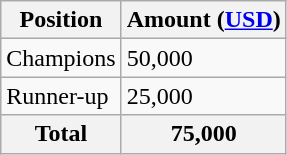<table class="wikitable">
<tr>
<th>Position</th>
<th>Amount (<a href='#'>USD</a>)</th>
</tr>
<tr>
<td>Champions</td>
<td>50,000</td>
</tr>
<tr>
<td>Runner-up</td>
<td>25,000</td>
</tr>
<tr>
<th>Total</th>
<th>75,000</th>
</tr>
</table>
